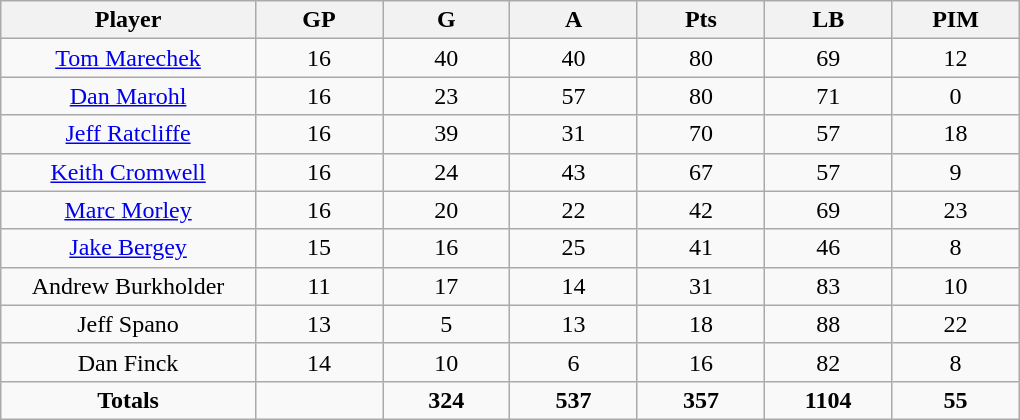<table class="wikitable sortable">
<tr align=center>
<th width="20%">Player</th>
<th width="10%">GP</th>
<th width="10%">G</th>
<th width="10%">A</th>
<th width="10%">Pts</th>
<th width="10%">LB</th>
<th width="10%">PIM</th>
</tr>
<tr align=center>
<td><a href='#'>Tom Marechek</a></td>
<td>16</td>
<td>40</td>
<td>40</td>
<td>80</td>
<td>69</td>
<td>12</td>
</tr>
<tr align=center>
<td><a href='#'>Dan Marohl</a></td>
<td>16</td>
<td>23</td>
<td>57</td>
<td>80</td>
<td>71</td>
<td>0</td>
</tr>
<tr align=center>
<td><a href='#'>Jeff Ratcliffe</a></td>
<td>16</td>
<td>39</td>
<td>31</td>
<td>70</td>
<td>57</td>
<td>18</td>
</tr>
<tr align=center>
<td><a href='#'>Keith Cromwell</a></td>
<td>16</td>
<td>24</td>
<td>43</td>
<td>67</td>
<td>57</td>
<td>9</td>
</tr>
<tr align=center>
<td><a href='#'>Marc Morley</a></td>
<td>16</td>
<td>20</td>
<td>22</td>
<td>42</td>
<td>69</td>
<td>23</td>
</tr>
<tr align=center>
<td><a href='#'>Jake Bergey</a></td>
<td>15</td>
<td>16</td>
<td>25</td>
<td>41</td>
<td>46</td>
<td>8</td>
</tr>
<tr align=center>
<td>Andrew Burkholder</td>
<td>11</td>
<td>17</td>
<td>14</td>
<td>31</td>
<td>83</td>
<td>10</td>
</tr>
<tr align=center>
<td>Jeff Spano</td>
<td>13</td>
<td>5</td>
<td>13</td>
<td>18</td>
<td>88</td>
<td>22</td>
</tr>
<tr align=center>
<td>Dan Finck</td>
<td>14</td>
<td>10</td>
<td>6</td>
<td>16</td>
<td>82</td>
<td>8</td>
</tr>
<tr align=center>
<td><strong>Totals</strong></td>
<td></td>
<td><strong>324</strong></td>
<td><strong>537</strong></td>
<td><strong>357</strong></td>
<td><strong>1104</strong></td>
<td><strong>55</strong></td>
</tr>
</table>
